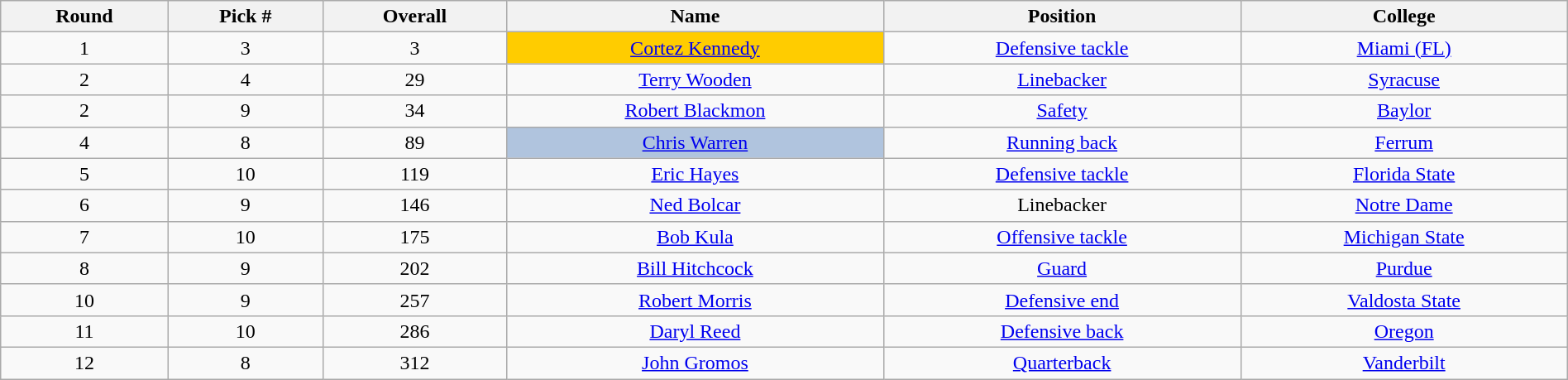<table class="wikitable sortable sortable" style="width: 100%; text-align:center">
<tr>
<th>Round</th>
<th>Pick #</th>
<th>Overall</th>
<th>Name</th>
<th>Position</th>
<th>College</th>
</tr>
<tr>
<td>1</td>
<td>3</td>
<td>3</td>
<td bgcolor=#FFCC00><a href='#'>Cortez Kennedy</a></td>
<td><a href='#'>Defensive tackle</a></td>
<td><a href='#'>Miami (FL)</a></td>
</tr>
<tr>
<td>2</td>
<td>4</td>
<td>29</td>
<td><a href='#'>Terry Wooden</a></td>
<td><a href='#'>Linebacker</a></td>
<td><a href='#'>Syracuse</a></td>
</tr>
<tr>
<td>2</td>
<td>9</td>
<td>34</td>
<td><a href='#'>Robert Blackmon</a></td>
<td><a href='#'>Safety</a></td>
<td><a href='#'>Baylor</a></td>
</tr>
<tr>
<td>4</td>
<td>8</td>
<td>89</td>
<td bgcolor=lightsteelblue><a href='#'>Chris Warren</a></td>
<td><a href='#'>Running back</a></td>
<td><a href='#'>Ferrum</a></td>
</tr>
<tr>
<td>5</td>
<td>10</td>
<td>119</td>
<td><a href='#'>Eric Hayes</a></td>
<td><a href='#'>Defensive tackle</a></td>
<td><a href='#'>Florida State</a></td>
</tr>
<tr>
<td>6</td>
<td>9</td>
<td>146</td>
<td><a href='#'>Ned Bolcar</a></td>
<td>Linebacker</td>
<td><a href='#'>Notre Dame</a></td>
</tr>
<tr>
<td>7</td>
<td>10</td>
<td>175</td>
<td><a href='#'>Bob Kula</a></td>
<td><a href='#'>Offensive tackle</a></td>
<td><a href='#'>Michigan State</a></td>
</tr>
<tr>
<td>8</td>
<td>9</td>
<td>202</td>
<td><a href='#'>Bill Hitchcock</a></td>
<td><a href='#'>Guard</a></td>
<td><a href='#'>Purdue</a></td>
</tr>
<tr>
<td>10</td>
<td>9</td>
<td>257</td>
<td><a href='#'>Robert Morris</a></td>
<td><a href='#'>Defensive end</a></td>
<td><a href='#'>Valdosta State</a></td>
</tr>
<tr>
<td>11</td>
<td>10</td>
<td>286</td>
<td><a href='#'>Daryl Reed</a></td>
<td><a href='#'>Defensive back</a></td>
<td><a href='#'>Oregon</a></td>
</tr>
<tr>
<td>12</td>
<td>8</td>
<td>312</td>
<td><a href='#'>John Gromos</a></td>
<td><a href='#'>Quarterback</a></td>
<td><a href='#'>Vanderbilt</a></td>
</tr>
</table>
